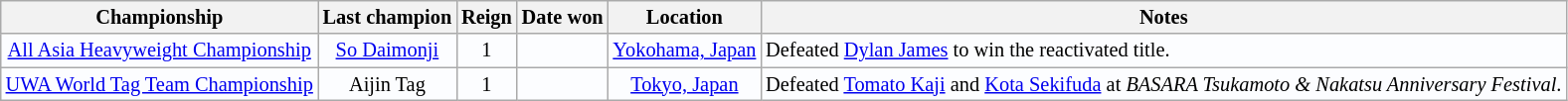<table class="wikitable" style="text-align:center; background:#fcfdff; font-size:85%;">
<tr>
<th>Championship</th>
<th>Last champion</th>
<th>Reign</th>
<th>Date won</th>
<th>Location</th>
<th>Notes</th>
</tr>
<tr>
<td><a href='#'>All Asia Heavyweight Championship</a></td>
<td><a href='#'>So Daimonji</a></td>
<td style="white-space: nowrap;">1</td>
<td></td>
<td><a href='#'>Yokohama, Japan</a></td>
<td align=left>Defeated <a href='#'>Dylan James</a> to win the reactivated title.</td>
</tr>
<tr>
<td><a href='#'>UWA World Tag Team Championship</a></td>
<td>Aijin Tag<br></td>
<td style="white-space: nowrap;">1<br></td>
<td></td>
<td><a href='#'>Tokyo, Japan</a></td>
<td align=left>Defeated <a href='#'>Tomato Kaji</a> and <a href='#'>Kota Sekifuda</a> at <em>BASARA Tsukamoto & Nakatsu Anniversary Festival</em>.</td>
</tr>
</table>
